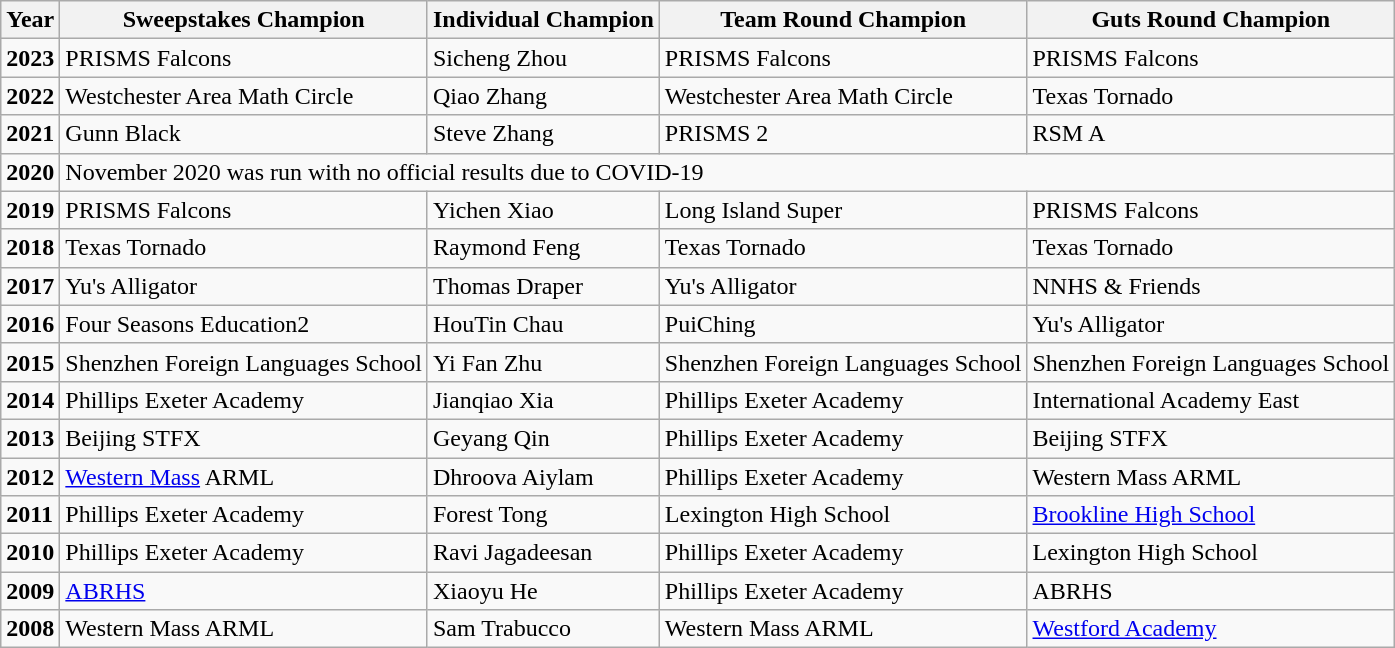<table class="wikitable">
<tr>
<th>Year</th>
<th>Sweepstakes Champion</th>
<th>Individual Champion</th>
<th>Team Round Champion</th>
<th>Guts Round Champion</th>
</tr>
<tr>
<td><strong>2023</strong> </td>
<td>PRISMS Falcons</td>
<td>Sicheng Zhou</td>
<td>PRISMS Falcons</td>
<td>PRISMS Falcons</td>
</tr>
<tr>
<td><strong>2022</strong> </td>
<td>Westchester Area Math Circle</td>
<td>Qiao Zhang</td>
<td>Westchester Area Math Circle</td>
<td>Texas Tornado</td>
</tr>
<tr>
<td><strong>2021</strong> </td>
<td>Gunn Black</td>
<td>Steve Zhang</td>
<td>PRISMS 2</td>
<td>RSM A</td>
</tr>
<tr>
<td><strong>2020</strong></td>
<td colspan="4">November 2020 was run with no official results due to COVID-19</td>
</tr>
<tr>
<td><strong>2019</strong> </td>
<td>PRISMS Falcons</td>
<td>Yichen Xiao</td>
<td>Long Island Super</td>
<td>PRISMS Falcons</td>
</tr>
<tr>
<td><strong>2018</strong> </td>
<td>Texas Tornado</td>
<td>Raymond Feng</td>
<td>Texas Tornado</td>
<td>Texas Tornado</td>
</tr>
<tr>
<td><strong>2017</strong> </td>
<td>Yu's Alligator</td>
<td>Thomas Draper</td>
<td>Yu's Alligator</td>
<td>NNHS & Friends</td>
</tr>
<tr>
<td><strong>2016</strong> </td>
<td>Four Seasons Education2</td>
<td>HouTin Chau</td>
<td>PuiChing</td>
<td>Yu's Alligator</td>
</tr>
<tr>
<td><strong>2015</strong> </td>
<td>Shenzhen Foreign Languages School</td>
<td>Yi Fan Zhu</td>
<td>Shenzhen Foreign Languages School</td>
<td>Shenzhen Foreign Languages School</td>
</tr>
<tr>
<td><strong>2014</strong> </td>
<td>Phillips Exeter Academy</td>
<td>Jianqiao Xia</td>
<td>Phillips Exeter Academy</td>
<td>International Academy East</td>
</tr>
<tr>
<td><strong>2013</strong> </td>
<td>Beijing STFX</td>
<td>Geyang Qin</td>
<td>Phillips Exeter Academy</td>
<td>Beijing STFX</td>
</tr>
<tr>
<td><strong>2012</strong> </td>
<td><a href='#'>Western Mass</a> ARML</td>
<td>Dhroova Aiylam</td>
<td>Phillips Exeter Academy</td>
<td>Western Mass ARML</td>
</tr>
<tr>
<td><strong>2011</strong> </td>
<td>Phillips Exeter Academy</td>
<td>Forest Tong</td>
<td>Lexington High School</td>
<td><a href='#'>Brookline High School</a></td>
</tr>
<tr>
<td><strong>2010</strong> </td>
<td>Phillips Exeter Academy</td>
<td>Ravi Jagadeesan</td>
<td>Phillips Exeter Academy</td>
<td>Lexington High School</td>
</tr>
<tr>
<td><strong>2009</strong> </td>
<td><a href='#'>ABRHS</a></td>
<td>Xiaoyu He</td>
<td>Phillips Exeter Academy</td>
<td>ABRHS</td>
</tr>
<tr>
<td><strong>2008</strong> </td>
<td>Western Mass ARML</td>
<td>Sam Trabucco</td>
<td>Western Mass ARML</td>
<td><a href='#'>Westford Academy</a></td>
</tr>
</table>
